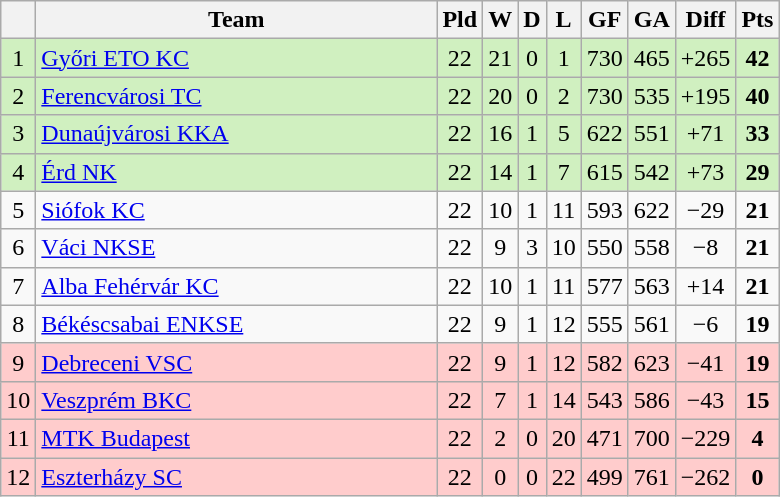<table class="wikitable sortable" style="text-align:center">
<tr>
<th></th>
<th width="260">Team</th>
<th>Pld</th>
<th>W</th>
<th>D</th>
<th>L</th>
<th>GF</th>
<th>GA</th>
<th>Diff</th>
<th>Pts</th>
</tr>
<tr style="background: #D0F0C0;">
<td>1</td>
<td align=left> <a href='#'>Győri ETO KC</a></td>
<td>22</td>
<td>21</td>
<td>0</td>
<td>1</td>
<td>730</td>
<td>465</td>
<td>+265</td>
<td><strong>42</strong></td>
</tr>
<tr style="background: #D0F0C0;">
<td>2</td>
<td align=left> <a href='#'>Ferencvárosi TC</a></td>
<td>22</td>
<td>20</td>
<td>0</td>
<td>2</td>
<td>730</td>
<td>535</td>
<td>+195</td>
<td><strong>40</strong></td>
</tr>
<tr style="background: #D0F0C0;">
<td>3</td>
<td align=left> <a href='#'>Dunaújvárosi KKA</a></td>
<td>22</td>
<td>16</td>
<td>1</td>
<td>5</td>
<td>622</td>
<td>551</td>
<td>+71</td>
<td><strong>33</strong></td>
</tr>
<tr style="background: #D0F0C0;">
<td>4</td>
<td align=left> <a href='#'>Érd NK</a></td>
<td>22</td>
<td>14</td>
<td>1</td>
<td>7</td>
<td>615</td>
<td>542</td>
<td>+73</td>
<td><strong>29</strong></td>
</tr>
<tr>
<td>5</td>
<td align=left> <a href='#'>Siófok KC</a></td>
<td>22</td>
<td>10</td>
<td>1</td>
<td>11</td>
<td>593</td>
<td>622</td>
<td>−29</td>
<td><strong>21</strong></td>
</tr>
<tr>
<td>6</td>
<td align=left> <a href='#'>Váci NKSE</a></td>
<td>22</td>
<td>9</td>
<td>3</td>
<td>10</td>
<td>550</td>
<td>558</td>
<td>−8</td>
<td><strong>21</strong></td>
</tr>
<tr>
<td>7</td>
<td align=left> <a href='#'>Alba Fehérvár KC</a></td>
<td>22</td>
<td>10</td>
<td>1</td>
<td>11</td>
<td>577</td>
<td>563</td>
<td>+14</td>
<td><strong>21</strong></td>
</tr>
<tr>
<td>8</td>
<td align=left> <a href='#'>Békéscsabai ENKSE</a></td>
<td>22</td>
<td>9</td>
<td>1</td>
<td>12</td>
<td>555</td>
<td>561</td>
<td>−6</td>
<td><strong>19</strong></td>
</tr>
<tr style="background: #FFCCCC;">
<td>9</td>
<td align=left> <a href='#'>Debreceni VSC</a></td>
<td>22</td>
<td>9</td>
<td>1</td>
<td>12</td>
<td>582</td>
<td>623</td>
<td>−41</td>
<td><strong>19</strong></td>
</tr>
<tr style="background: #FFCCCC;">
<td>10</td>
<td align=left> <a href='#'>Veszprém BKC</a></td>
<td>22</td>
<td>7</td>
<td>1</td>
<td>14</td>
<td>543</td>
<td>586</td>
<td>−43</td>
<td><strong>15</strong></td>
</tr>
<tr style="background: #FFCCCC;">
<td>11</td>
<td align=left> <a href='#'>MTK Budapest</a></td>
<td>22</td>
<td>2</td>
<td>0</td>
<td>20</td>
<td>471</td>
<td>700</td>
<td>−229</td>
<td><strong>4</strong></td>
</tr>
<tr style="background: #FFCCCC;">
<td>12</td>
<td align=left> <a href='#'>Eszterházy SC</a></td>
<td>22</td>
<td>0</td>
<td>0</td>
<td>22</td>
<td>499</td>
<td>761</td>
<td>−262</td>
<td><strong>0</strong></td>
</tr>
</table>
